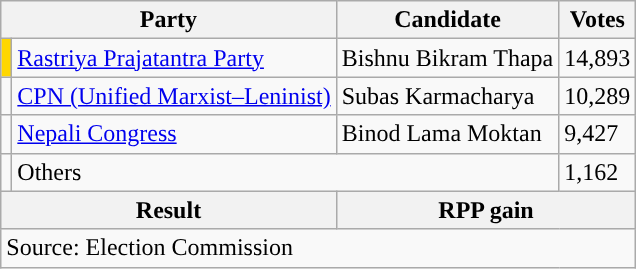<table class="wikitable">
<tr>
<th colspan="2">Party</th>
<th>Candidate</th>
<th>Votes</th>
</tr>
<tr>
<td style="background-color:gold"></td>
<td><a href='#'>Rastriya Prajatantra Party</a></td>
<td>Bishnu Bikram Thapa</td>
<td>14,893</td>
</tr>
<tr>
<td style="background-color:"></td>
<td><a href='#'>CPN (Unified Marxist–Leninist)</a></td>
<td>Subas Karmacharya</td>
<td>10,289</td>
</tr>
<tr>
<td style="background-color:"></td>
<td><a href='#'>Nepali Congress</a></td>
<td>Binod Lama Moktan</td>
<td>9,427</td>
</tr>
<tr>
<td></td>
<td colspan="2">Others</td>
<td>1,162</td>
</tr>
<tr>
<th colspan="2">Result</th>
<th colspan="2">RPP gain</th>
</tr>
<tr>
<td colspan="4">Source: Election Commission</td>
</tr>
</table>
